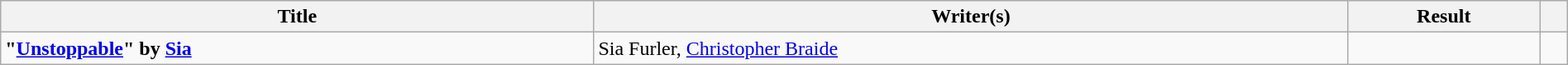<table class="wikitable" width=100%>
<tr>
<th scope="col">Title</th>
<th scope="col">Writer(s)</th>
<th scope="col">Result</th>
<th scope="col"></th>
</tr>
<tr>
<td><strong>"<a href='#'>Unstoppable</a>" by <a href='#'>Sia</a></strong></td>
<td>Sia Furler, <a href='#'>Christopher Braide</a></td>
<td></td>
</tr>
</table>
